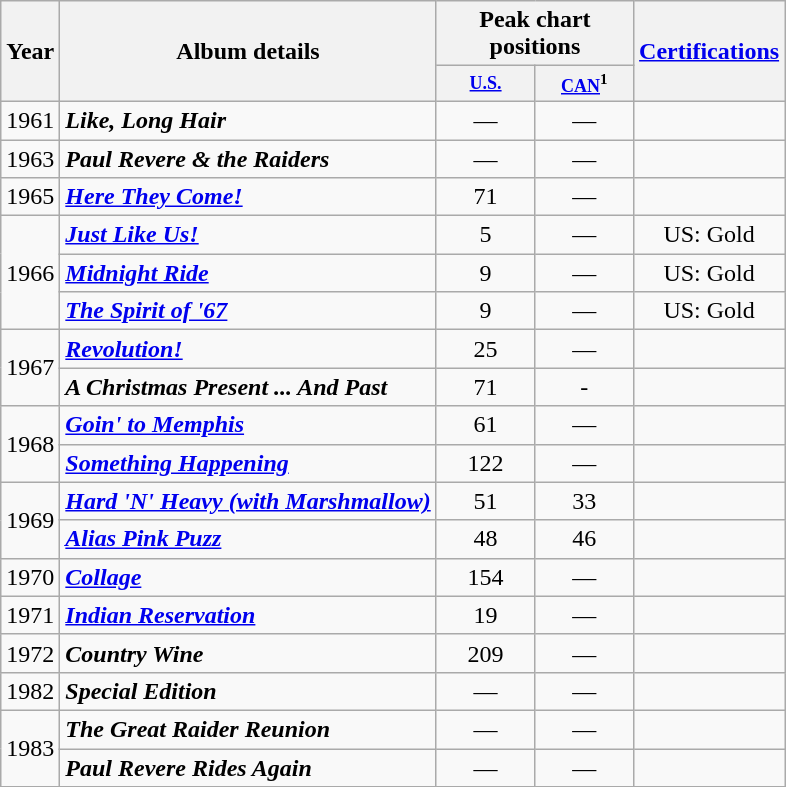<table class="wikitable">
<tr>
<th rowspan="2">Year</th>
<th rowspan="2">Album details</th>
<th colspan="2">Peak chart positions</th>
<th rowspan="2"><a href='#'>Certifications</a></th>
</tr>
<tr>
<th style="width:5em;font-size:75%"><a href='#'>U.S.</a></th>
<th style="width:5em;font-size:75%"><a href='#'>CAN</a><sup>1</sup></th>
</tr>
<tr>
<td>1961</td>
<td><strong><em>Like, Long Hair</em></strong><br></td>
<td align="center">—</td>
<td align="center">—</td>
<td align="center"></td>
</tr>
<tr>
<td>1963</td>
<td><strong><em>Paul Revere & the Raiders</em></strong><br></td>
<td align="center">—</td>
<td align="center">—</td>
<td align="center"></td>
</tr>
<tr>
<td>1965</td>
<td><strong><em><a href='#'>Here They Come!</a></em></strong><br></td>
<td align="center">71</td>
<td align="center">—</td>
<td align="center"></td>
</tr>
<tr>
<td rowspan="3">1966</td>
<td><strong><em><a href='#'>Just Like Us!</a></em></strong><br></td>
<td align="center">5</td>
<td align="center">—</td>
<td align="center">US: Gold</td>
</tr>
<tr>
<td><strong><em><a href='#'>Midnight Ride</a></em></strong><br></td>
<td align="center">9</td>
<td align="center">—</td>
<td align="center">US: Gold</td>
</tr>
<tr>
<td><strong><em><a href='#'>The Spirit of '67</a></em></strong><br></td>
<td align="center">9</td>
<td align="center">—</td>
<td align="center">US: Gold</td>
</tr>
<tr>
<td rowspan="2">1967</td>
<td><strong><em><a href='#'>Revolution!</a></em></strong><br></td>
<td align="center">25</td>
<td align="center">—</td>
<td align="center"></td>
</tr>
<tr>
<td><strong><em>A Christmas Present ... And Past</em></strong><br></td>
<td align="center">71</td>
<td align="center">-</td>
</tr>
<tr>
<td rowspan="2">1968</td>
<td><strong><em><a href='#'>Goin' to Memphis</a></em></strong><br></td>
<td align="center">61</td>
<td align="center">—</td>
<td align="center"></td>
</tr>
<tr>
<td><strong><em><a href='#'>Something Happening</a></em></strong><br></td>
<td align="center">122</td>
<td align="center">—</td>
<td align="center"></td>
</tr>
<tr>
<td rowspan="2">1969</td>
<td><strong><em><a href='#'>Hard 'N' Heavy (with Marshmallow)</a></em></strong><br></td>
<td align="center">51</td>
<td align="center">33</td>
<td align="center"></td>
</tr>
<tr>
<td><strong><em><a href='#'>Alias Pink Puzz</a></em></strong><br></td>
<td align="center">48</td>
<td align="center">46</td>
<td align="center"></td>
</tr>
<tr>
<td>1970</td>
<td><strong><em><a href='#'>Collage</a></em></strong><br></td>
<td align="center">154</td>
<td align="center">—</td>
<td align="center"></td>
</tr>
<tr>
<td>1971</td>
<td><strong><em><a href='#'>Indian Reservation</a></em></strong><br></td>
<td align="center">19</td>
<td align="center">—</td>
<td align="center"></td>
</tr>
<tr>
<td>1972</td>
<td><strong><em>Country Wine</em></strong><br></td>
<td align="center">209</td>
<td align="center">—</td>
<td align="center"></td>
</tr>
<tr>
<td>1982</td>
<td><strong><em>Special Edition</em></strong><br></td>
<td align="center">—</td>
<td align="center">—</td>
<td align="center"></td>
</tr>
<tr>
<td rowspan="2">1983</td>
<td><strong><em>The Great Raider Reunion</em></strong><br></td>
<td align="center">—</td>
<td align="center">—</td>
<td align="center"></td>
</tr>
<tr>
<td><strong><em>Paul Revere Rides Again</em></strong><br></td>
<td align="center">—</td>
<td align="center">—</td>
<td align="center"></td>
</tr>
<tr |align="center" colspan="21" style="font-size: 8pt"| "—" denotes releases that did not chart in that country.>
</tr>
</table>
